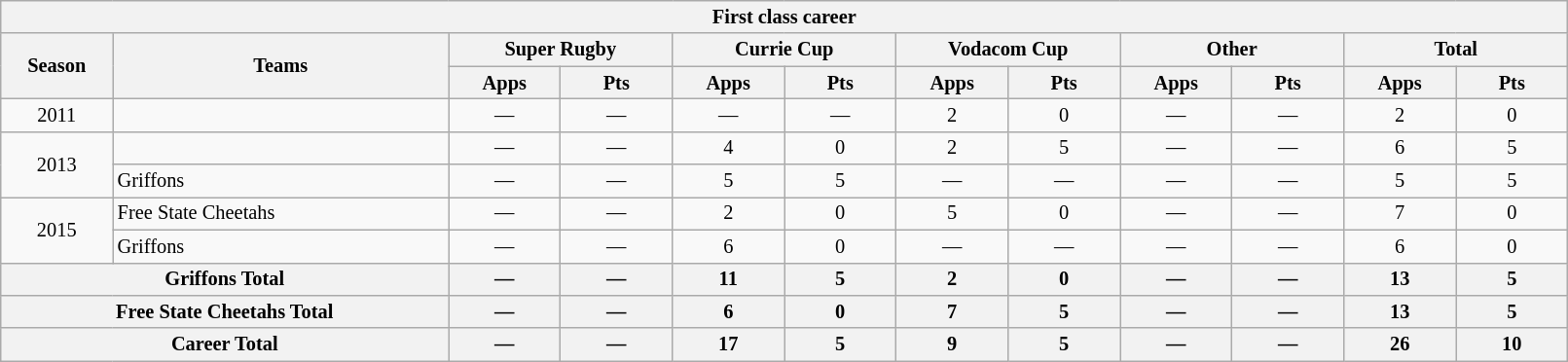<table class="wikitable" style="text-align:center; font-size:85%; width:85%">
<tr>
<th colspan=100%>First class career</th>
</tr>
<tr>
<th style="width:5%;"  rowspan=2>Season</th>
<th style="width:15%;" rowspan=2>Teams</th>
<th colspan=2>Super Rugby</th>
<th colspan=2>Currie Cup</th>
<th colspan=2>Vodacom Cup</th>
<th colspan=2>Other</th>
<th colspan=2>Total</th>
</tr>
<tr>
<th style="width:5%;">Apps</th>
<th style="width:5%;">Pts</th>
<th style="width:5%;">Apps</th>
<th style="width:5%;">Pts</th>
<th style="width:5%;">Apps</th>
<th style="width:5%;">Pts</th>
<th style="width:5%;">Apps</th>
<th style="width:5%;">Pts</th>
<th style="width:5%;">Apps</th>
<th style="width:5%;">Pts</th>
</tr>
<tr>
<td>2011</td>
<td style="text-align:left;"></td>
<td>—</td>
<td>—</td>
<td>—</td>
<td>—</td>
<td>2</td>
<td>0</td>
<td>—</td>
<td>—</td>
<td>2</td>
<td>0</td>
</tr>
<tr>
<td rowspan=2>2013</td>
<td style="text-align:left;"></td>
<td>—</td>
<td>—</td>
<td>4</td>
<td>0</td>
<td>2</td>
<td>5</td>
<td>—</td>
<td>—</td>
<td>6</td>
<td>5</td>
</tr>
<tr>
<td style="text-align:left;">Griffons</td>
<td>—</td>
<td>—</td>
<td>5</td>
<td>5</td>
<td>—</td>
<td>—</td>
<td>—</td>
<td>—</td>
<td>5</td>
<td>5</td>
</tr>
<tr>
<td rowspan=2>2015</td>
<td style="text-align:left;">Free State Cheetahs</td>
<td>—</td>
<td>—</td>
<td>2</td>
<td>0</td>
<td>5</td>
<td>0</td>
<td>—</td>
<td>—</td>
<td>7</td>
<td>0</td>
</tr>
<tr>
<td style="text-align:left;">Griffons</td>
<td>—</td>
<td>—</td>
<td>6</td>
<td>0</td>
<td>—</td>
<td>—</td>
<td>—</td>
<td>—</td>
<td>6</td>
<td>0</td>
</tr>
<tr>
<th colspan=2>Griffons Total</th>
<th>—</th>
<th>—</th>
<th>11</th>
<th>5</th>
<th>2</th>
<th>0</th>
<th>—</th>
<th>—</th>
<th>13</th>
<th>5</th>
</tr>
<tr>
<th colspan=2>Free State Cheetahs Total</th>
<th>—</th>
<th>—</th>
<th>6</th>
<th>0</th>
<th>7</th>
<th>5</th>
<th>—</th>
<th>—</th>
<th>13</th>
<th>5</th>
</tr>
<tr>
<th colspan=2>Career Total</th>
<th>—</th>
<th>—</th>
<th>17</th>
<th>5</th>
<th>9</th>
<th>5</th>
<th>—</th>
<th>—</th>
<th>26</th>
<th>10</th>
</tr>
</table>
